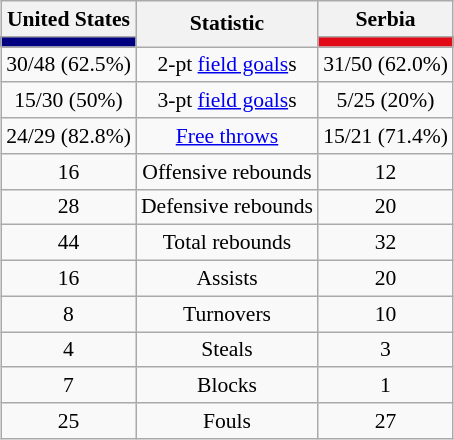<table class="wikitable" style="font-size:90%; text-align:center; margin:auto;" align=center>
<tr>
<th>United States</th>
<th rowspan=2>Statistic</th>
<th>Serbia</th>
</tr>
<tr>
<td style="background:navy;"></td>
<td style="background:#E30A17;"></td>
</tr>
<tr>
<td>30/48 (62.5%)</td>
<td>2-pt <a href='#'>field goals</a>s</td>
<td>31/50 (62.0%)</td>
</tr>
<tr>
<td>15/30 (50%)</td>
<td>3-pt <a href='#'>field goals</a>s</td>
<td>5/25 (20%)</td>
</tr>
<tr>
<td>24/29 (82.8%)</td>
<td><a href='#'>Free throws</a></td>
<td>15/21 (71.4%)</td>
</tr>
<tr>
<td>16</td>
<td>Offensive rebounds</td>
<td>12</td>
</tr>
<tr>
<td>28</td>
<td>Defensive rebounds</td>
<td>20</td>
</tr>
<tr>
<td>44</td>
<td>Total rebounds</td>
<td>32</td>
</tr>
<tr>
<td>16</td>
<td>Assists</td>
<td>20</td>
</tr>
<tr>
<td>8</td>
<td>Turnovers</td>
<td>10</td>
</tr>
<tr>
<td>4</td>
<td>Steals</td>
<td>3</td>
</tr>
<tr>
<td>7</td>
<td>Blocks</td>
<td>1</td>
</tr>
<tr>
<td>25</td>
<td>Fouls</td>
<td>27</td>
</tr>
</table>
